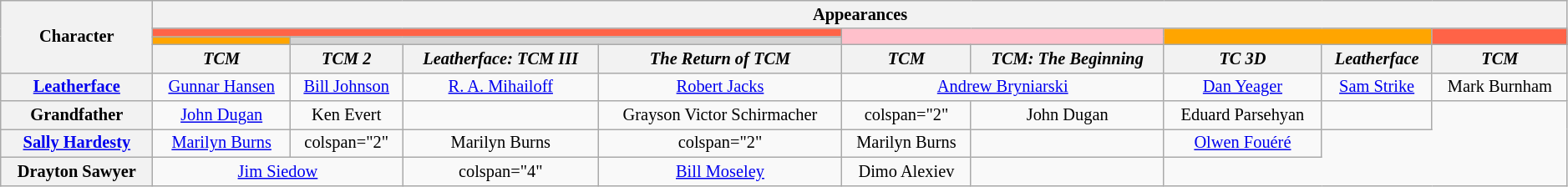<table class="wikitable" style="text-align:center; width:99%; font-size:85%">
<tr>
<th scope="col" rowspan="4">Character</th>
<th scope="col" colspan="9">Appearances</th>
</tr>
<tr>
<td colspan="4;" style="background-color: tomato;"></td>
<td rowspan=2 colspan="2;" style="background-color: pink;"></td>
<td rowspan=2 colspan="2;" style="background-color: orange"></td>
<td rowspan=2 colspan="4;" style="background-color: tomato;"></td>
</tr>
<tr>
<td rowspan="1;" style="background-color: orange"></td>
<td rowspan=1 colspan=3 style="background-color: lightgray"></td>
</tr>
<tr>
<th scope="row"><em>TCM</em> </th>
<th scope="row"><em>TCM 2</em></th>
<th scope="row"><em>Leatherface: TCM III</em></th>
<th scope="row"><em>The Return of TCM</em></th>
<th scope="row"><em>TCM</em> </th>
<th scope="row"><em>TCM: The Beginning</em></th>
<th scope="row"><em>TC 3D</em></th>
<th scope="row"><em>Leatherface</em> </th>
<th scope="row"><em>TCM</em> </th>
</tr>
<tr>
<th><a href='#'>Leatherface</a></th>
<td><a href='#'>Gunnar Hansen</a></td>
<td><a href='#'>Bill Johnson</a></td>
<td><a href='#'>R. A. Mihailoff</a><br></td>
<td><a href='#'>Robert Jacks</a></td>
<td colspan="2"><a href='#'>Andrew Bryniarski</a></td>
<td><a href='#'>Dan Yeager</a></td>
<td><a href='#'>Sam Strike</a><br></td>
<td>Mark Burnham</td>
</tr>
<tr>
<th>Grandfather</th>
<td><a href='#'>John Dugan</a></td>
<td>Ken Evert</td>
<td></td>
<td>Grayson Victor Schirmacher</td>
<td>colspan="2" </td>
<td>John Dugan</td>
<td>Eduard Parsehyan</td>
<td></td>
</tr>
<tr>
<th><a href='#'>Sally Hardesty</a></th>
<td><a href='#'>Marilyn Burns</a></td>
<td>colspan="2" </td>
<td>Marilyn Burns</td>
<td>colspan="2" </td>
<td>Marilyn Burns</td>
<td></td>
<td><a href='#'>Olwen Fouéré</a></td>
</tr>
<tr>
<th>Drayton Sawyer</th>
<td colspan="2"><a href='#'>Jim Siedow</a></td>
<td>colspan="4" </td>
<td><a href='#'>Bill Moseley</a></td>
<td>Dimo Alexiev</td>
<td></td>
</tr>
</table>
